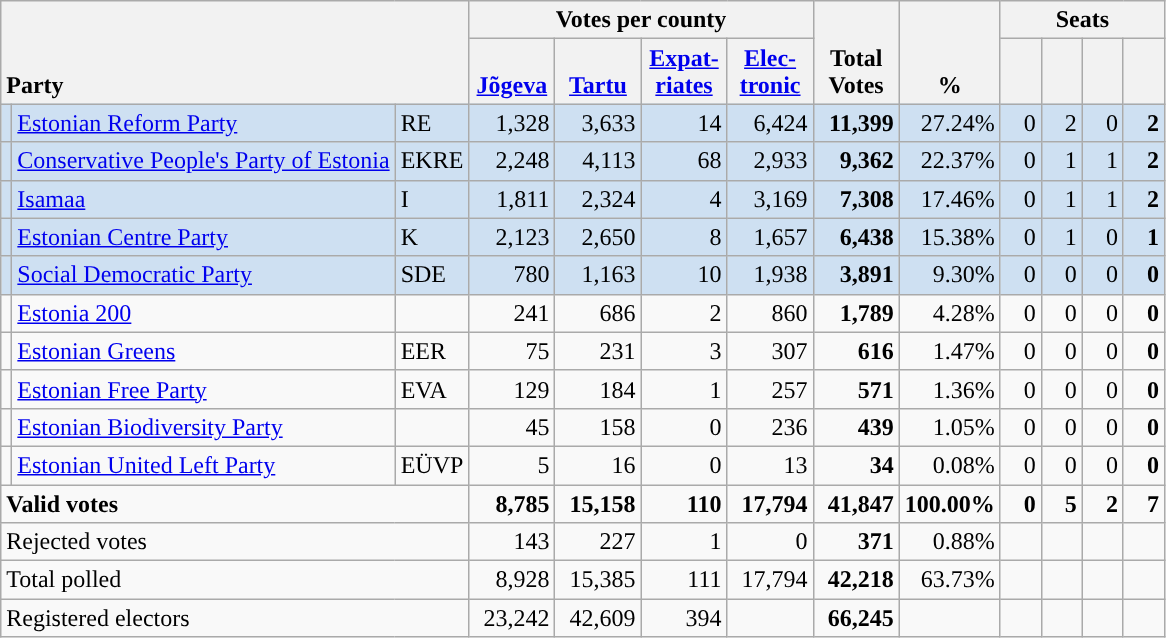<table class="wikitable" border="1" style="text-align:right;">
<tr>
<th style="text-align:left;" valign=bottom rowspan=2 colspan=3>Party</th>
<th colspan=4>Votes per county</th>
<th align=center valign=bottom rowspan=2 width="50">Total Votes</th>
<th align=center valign=bottom rowspan=2 width="50">%</th>
<th colspan=4>Seats</th>
</tr>
<tr>
<th align=center valign=bottom width="50"><a href='#'>Jõgeva</a></th>
<th align=center valign=bottom width="50"><a href='#'>Tartu</a></th>
<th align=center valign=bottom width="50"><a href='#'>Expat- riates</a></th>
<th align=center valign=bottom width="50"><a href='#'>Elec- tronic</a></th>
<th align=center valign=bottom width="20"><small></small></th>
<th align=center valign=bottom width="20"><small></small></th>
<th align=center valign=bottom width="20"><small></small></th>
<th align=center valign=bottom width="20"><small></small></th>
</tr>
<tr style="background:#CEE0F2;">
<td style="background:"></td>
<td align=left><a href='#'>Estonian Reform Party</a></td>
<td align=left>RE</td>
<td>1,328</td>
<td>3,633</td>
<td>14</td>
<td>6,424</td>
<td><strong>11,399</strong></td>
<td>27.24%</td>
<td>0</td>
<td>2</td>
<td>0</td>
<td><strong>2</strong></td>
</tr>
<tr style="background:#CEE0F2;">
<td style="background:"></td>
<td align=left><a href='#'>Conservative People's Party of Estonia</a></td>
<td align=left>EKRE</td>
<td>2,248</td>
<td>4,113</td>
<td>68</td>
<td>2,933</td>
<td><strong>9,362</strong></td>
<td>22.37%</td>
<td>0</td>
<td>1</td>
<td>1</td>
<td><strong>2</strong></td>
</tr>
<tr style="background:#CEE0F2;">
<td style="background:"></td>
<td align=left><a href='#'>Isamaa</a></td>
<td align=left>I</td>
<td>1,811</td>
<td>2,324</td>
<td>4</td>
<td>3,169</td>
<td><strong>7,308</strong></td>
<td>17.46%</td>
<td>0</td>
<td>1</td>
<td>1</td>
<td><strong>2</strong></td>
</tr>
<tr style="background:#CEE0F2;">
<td style="background:"></td>
<td align=left><a href='#'>Estonian Centre Party</a></td>
<td align=left>K</td>
<td>2,123</td>
<td>2,650</td>
<td>8</td>
<td>1,657</td>
<td><strong>6,438</strong></td>
<td>15.38%</td>
<td>0</td>
<td>1</td>
<td>0</td>
<td><strong>1</strong></td>
</tr>
<tr style="background:#CEE0F2;">
<td style="background:"></td>
<td align=left><a href='#'>Social Democratic Party</a></td>
<td align=left>SDE</td>
<td>780</td>
<td>1,163</td>
<td>10</td>
<td>1,938</td>
<td><strong>3,891</strong></td>
<td>9.30%</td>
<td>0</td>
<td>0</td>
<td>0</td>
<td><strong>0</strong></td>
</tr>
<tr>
<td style="background:"></td>
<td align=left><a href='#'>Estonia 200</a></td>
<td></td>
<td>241</td>
<td>686</td>
<td>2</td>
<td>860</td>
<td><strong>1,789</strong></td>
<td>4.28%</td>
<td>0</td>
<td>0</td>
<td>0</td>
<td><strong>0</strong></td>
</tr>
<tr>
<td style="background:"></td>
<td align=left><a href='#'>Estonian Greens</a></td>
<td align=left>EER</td>
<td>75</td>
<td>231</td>
<td>3</td>
<td>307</td>
<td><strong>616</strong></td>
<td>1.47%</td>
<td>0</td>
<td>0</td>
<td>0</td>
<td><strong>0</strong></td>
</tr>
<tr>
<td style="background:"></td>
<td align=left><a href='#'>Estonian Free Party</a></td>
<td align=left>EVA</td>
<td>129</td>
<td>184</td>
<td>1</td>
<td>257</td>
<td><strong>571</strong></td>
<td>1.36%</td>
<td>0</td>
<td>0</td>
<td>0</td>
<td><strong>0</strong></td>
</tr>
<tr>
<td style="background:"></td>
<td align=left><a href='#'>Estonian Biodiversity Party</a></td>
<td></td>
<td>45</td>
<td>158</td>
<td>0</td>
<td>236</td>
<td><strong>439</strong></td>
<td>1.05%</td>
<td>0</td>
<td>0</td>
<td>0</td>
<td><strong>0</strong></td>
</tr>
<tr>
<td style="background:"></td>
<td align=left><a href='#'>Estonian United Left Party</a></td>
<td align=left>EÜVP</td>
<td>5</td>
<td>16</td>
<td>0</td>
<td>13</td>
<td><strong>34</strong></td>
<td>0.08%</td>
<td>0</td>
<td>0</td>
<td>0</td>
<td><strong>0</strong></td>
</tr>
<tr style="font-weight:bold">
<td align=left colspan=3>Valid votes</td>
<td>8,785</td>
<td>15,158</td>
<td>110</td>
<td>17,794</td>
<td>41,847</td>
<td>100.00%</td>
<td>0</td>
<td>5</td>
<td>2</td>
<td>7</td>
</tr>
<tr>
<td align=left colspan=3>Rejected votes</td>
<td>143</td>
<td>227</td>
<td>1</td>
<td>0</td>
<td><strong>371</strong></td>
<td>0.88%</td>
<td></td>
<td></td>
<td></td>
<td></td>
</tr>
<tr>
<td align=left colspan=3>Total polled</td>
<td>8,928</td>
<td>15,385</td>
<td>111</td>
<td>17,794</td>
<td><strong>42,218</strong></td>
<td>63.73%</td>
<td></td>
<td></td>
<td></td>
<td></td>
</tr>
<tr>
<td align=left colspan=3>Registered electors</td>
<td>23,242</td>
<td>42,609</td>
<td>394</td>
<td></td>
<td><strong>66,245</strong></td>
<td></td>
<td></td>
<td></td>
<td></td>
<td></td>
</tr>
</table>
